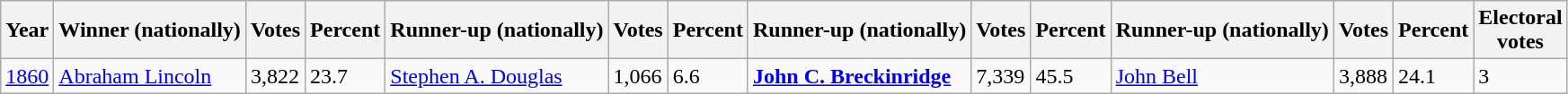<table class="wikitable sortable">
<tr>
<th data-sort-type="number">Year</th>
<th>Winner (nationally)</th>
<th data-sort-type="number">Votes</th>
<th data-sort-type="number">Percent</th>
<th>Runner-up (nationally)</th>
<th data-sort-type="number">Votes</th>
<th data-sort-type="number">Percent</th>
<th>Runner-up (nationally)</th>
<th data-sort-type="number">Votes</th>
<th data-sort-type="number">Percent</th>
<th>Runner-up (nationally)</th>
<th data-sort-type="number">Votes</th>
<th data-sort-type="number">Percent</th>
<th data-sort-type="number">Electoral<br>votes</th>
</tr>
<tr>
<td style"text-align:left"><a href='#'>1860</a></td>
<td><a href='#'>Abraham Lincoln</a></td>
<td>3,822</td>
<td>23.7</td>
<td><a href='#'>Stephen A. Douglas</a></td>
<td>1,066</td>
<td>6.6</td>
<td><strong><a href='#'>John C. Breckinridge</a></strong></td>
<td>7,339</td>
<td>45.5</td>
<td><a href='#'>John Bell</a></td>
<td>3,888</td>
<td>24.1</td>
<td>3</td>
</tr>
</table>
